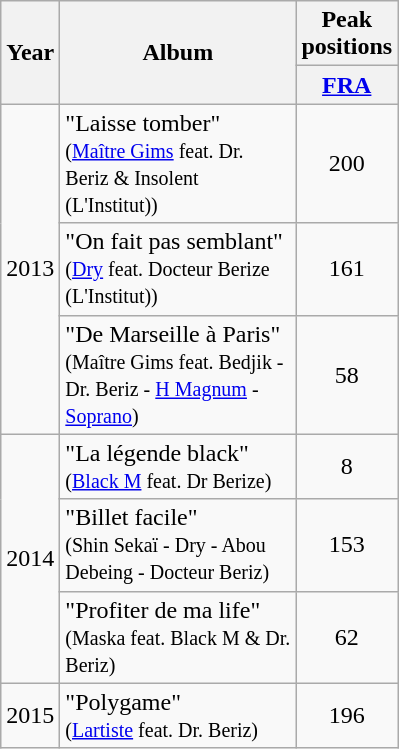<table class="wikitable">
<tr>
<th align="center" rowspan="2" width="10">Year</th>
<th align="center" rowspan="2" width="150">Album</th>
<th align="center" colspan="1" width="20">Peak positions</th>
</tr>
<tr>
<th><a href='#'>FRA</a><br></th>
</tr>
<tr>
<td rowspan=3>2013</td>
<td>"Laisse tomber"<br><small>(<a href='#'>Maître Gims</a> feat. Dr. Beriz & Insolent (L'Institut))</small></td>
<td style="text-align:center;">200</td>
</tr>
<tr>
<td>"On fait pas semblant"<br><small>(<a href='#'>Dry</a> feat. Docteur Berize (L'Institut))</small></td>
<td style="text-align:center;">161</td>
</tr>
<tr>
<td>"De Marseille à Paris"<br><small>(Maître Gims feat. Bedjik - Dr. Beriz - <a href='#'>H Magnum</a> - <a href='#'>Soprano</a>)</small></td>
<td style="text-align:center;">58</td>
</tr>
<tr>
<td rowspan=3>2014</td>
<td>"La légende black"<br><small>(<a href='#'>Black M</a> feat. Dr Berize)</small></td>
<td style="text-align:center;">8</td>
</tr>
<tr>
<td>"Billet facile"<br><small>(Shin Sekaï - Dry - Abou Debeing - Docteur Beriz)</small></td>
<td style="text-align:center;">153</td>
</tr>
<tr>
<td>"Profiter de ma life"<br><small>(Maska feat. Black M & Dr. Beriz)</small></td>
<td style="text-align:center;">62</td>
</tr>
<tr>
<td>2015</td>
<td>"Polygame"<br><small>(<a href='#'>Lartiste</a> feat. Dr. Beriz)</small></td>
<td style="text-align:center;">196</td>
</tr>
</table>
